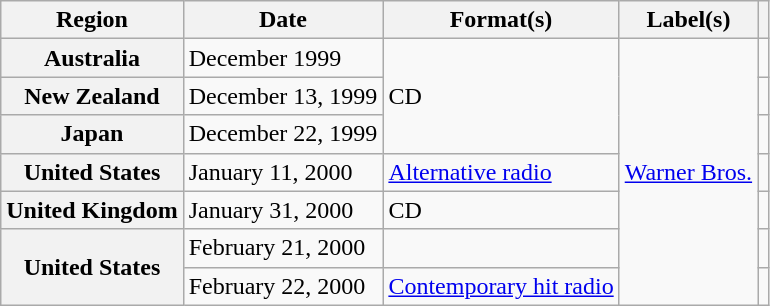<table class="wikitable plainrowheaders">
<tr>
<th scope="col">Region</th>
<th scope="col">Date</th>
<th scope="col">Format(s)</th>
<th scope="col">Label(s)</th>
<th scope="col"></th>
</tr>
<tr>
<th scope="row">Australia</th>
<td>December 1999</td>
<td rowspan="3">CD</td>
<td rowspan="7"><a href='#'>Warner Bros.</a></td>
<td></td>
</tr>
<tr>
<th scope="row">New Zealand</th>
<td>December 13, 1999</td>
<td></td>
</tr>
<tr>
<th scope="row">Japan</th>
<td>December 22, 1999</td>
<td></td>
</tr>
<tr>
<th scope="row">United States</th>
<td>January 11, 2000</td>
<td><a href='#'>Alternative radio</a></td>
<td></td>
</tr>
<tr>
<th scope="row">United Kingdom</th>
<td>January 31, 2000</td>
<td>CD</td>
<td></td>
</tr>
<tr>
<th scope="row" rowspan="2">United States</th>
<td>February 21, 2000</td>
<td></td>
<td></td>
</tr>
<tr>
<td>February 22, 2000</td>
<td><a href='#'>Contemporary hit radio</a></td>
<td></td>
</tr>
</table>
